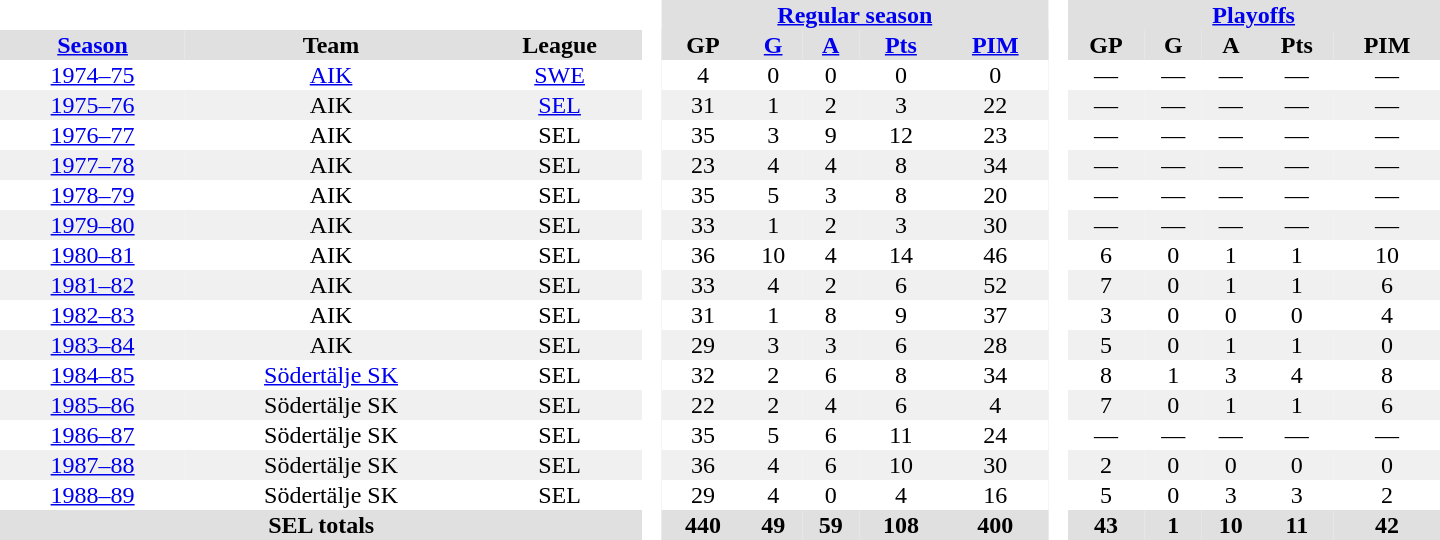<table border="0" cellpadding="1" cellspacing="0" style="text-align:center; width:60em">
<tr bgcolor="#e0e0e0">
<th colspan="3" bgcolor="#ffffff"> </th>
<th rowspan="99" bgcolor="#ffffff"> </th>
<th colspan="5"><a href='#'>Regular season</a></th>
<th rowspan="99" bgcolor="#ffffff"> </th>
<th colspan="5"><a href='#'>Playoffs</a></th>
</tr>
<tr bgcolor="#e0e0e0">
<th><a href='#'>Season</a></th>
<th>Team</th>
<th>League</th>
<th>GP</th>
<th><a href='#'>G</a></th>
<th><a href='#'>A</a></th>
<th><a href='#'>Pts</a></th>
<th><a href='#'>PIM</a></th>
<th>GP</th>
<th>G</th>
<th>A</th>
<th>Pts</th>
<th>PIM</th>
</tr>
<tr>
<td><a href='#'>1974–75</a></td>
<td><a href='#'>AIK</a></td>
<td><a href='#'>SWE</a></td>
<td>4</td>
<td>0</td>
<td>0</td>
<td>0</td>
<td>0</td>
<td>—</td>
<td>—</td>
<td>—</td>
<td>—</td>
<td>—</td>
</tr>
<tr bgcolor="#f0f0f0">
<td><a href='#'>1975–76</a></td>
<td>AIK</td>
<td><a href='#'>SEL</a></td>
<td>31</td>
<td>1</td>
<td>2</td>
<td>3</td>
<td>22</td>
<td>—</td>
<td>—</td>
<td>—</td>
<td>—</td>
<td>—</td>
</tr>
<tr>
<td><a href='#'>1976–77</a></td>
<td>AIK</td>
<td>SEL</td>
<td>35</td>
<td>3</td>
<td>9</td>
<td>12</td>
<td>23</td>
<td>—</td>
<td>—</td>
<td>—</td>
<td>—</td>
<td>—</td>
</tr>
<tr bgcolor="#f0f0f0">
<td><a href='#'>1977–78</a></td>
<td>AIK</td>
<td>SEL</td>
<td>23</td>
<td>4</td>
<td>4</td>
<td>8</td>
<td>34</td>
<td>—</td>
<td>—</td>
<td>—</td>
<td>—</td>
<td>—</td>
</tr>
<tr>
<td><a href='#'>1978–79</a></td>
<td>AIK</td>
<td>SEL</td>
<td>35</td>
<td>5</td>
<td>3</td>
<td>8</td>
<td>20</td>
<td>—</td>
<td>—</td>
<td>—</td>
<td>—</td>
<td>—</td>
</tr>
<tr bgcolor="#f0f0f0">
<td><a href='#'>1979–80</a></td>
<td>AIK</td>
<td>SEL</td>
<td>33</td>
<td>1</td>
<td>2</td>
<td>3</td>
<td>30</td>
<td>—</td>
<td>—</td>
<td>—</td>
<td>—</td>
<td>—</td>
</tr>
<tr>
<td><a href='#'>1980–81</a></td>
<td>AIK</td>
<td>SEL</td>
<td>36</td>
<td>10</td>
<td>4</td>
<td>14</td>
<td>46</td>
<td>6</td>
<td>0</td>
<td>1</td>
<td>1</td>
<td>10</td>
</tr>
<tr bgcolor="#f0f0f0">
<td><a href='#'>1981–82</a></td>
<td>AIK</td>
<td>SEL</td>
<td>33</td>
<td>4</td>
<td>2</td>
<td>6</td>
<td>52</td>
<td>7</td>
<td>0</td>
<td>1</td>
<td>1</td>
<td>6</td>
</tr>
<tr>
<td><a href='#'>1982–83</a></td>
<td>AIK</td>
<td>SEL</td>
<td>31</td>
<td>1</td>
<td>8</td>
<td>9</td>
<td>37</td>
<td>3</td>
<td>0</td>
<td>0</td>
<td>0</td>
<td>4</td>
</tr>
<tr bgcolor="#f0f0f0">
<td><a href='#'>1983–84</a></td>
<td>AIK</td>
<td>SEL</td>
<td>29</td>
<td>3</td>
<td>3</td>
<td>6</td>
<td>28</td>
<td>5</td>
<td>0</td>
<td>1</td>
<td>1</td>
<td>0</td>
</tr>
<tr>
<td><a href='#'>1984–85</a></td>
<td><a href='#'>Södertälje SK</a></td>
<td>SEL</td>
<td>32</td>
<td>2</td>
<td>6</td>
<td>8</td>
<td>34</td>
<td>8</td>
<td>1</td>
<td>3</td>
<td>4</td>
<td>8</td>
</tr>
<tr bgcolor="#f0f0f0">
<td><a href='#'>1985–86</a></td>
<td>Södertälje SK</td>
<td>SEL</td>
<td>22</td>
<td>2</td>
<td>4</td>
<td>6</td>
<td>4</td>
<td>7</td>
<td>0</td>
<td>1</td>
<td>1</td>
<td>6</td>
</tr>
<tr>
<td><a href='#'>1986–87</a></td>
<td>Södertälje SK</td>
<td>SEL</td>
<td>35</td>
<td>5</td>
<td>6</td>
<td>11</td>
<td>24</td>
<td>—</td>
<td>—</td>
<td>—</td>
<td>—</td>
<td>—</td>
</tr>
<tr bgcolor="#f0f0f0">
<td><a href='#'>1987–88</a></td>
<td>Södertälje SK</td>
<td>SEL</td>
<td>36</td>
<td>4</td>
<td>6</td>
<td>10</td>
<td>30</td>
<td>2</td>
<td>0</td>
<td>0</td>
<td>0</td>
<td>0</td>
</tr>
<tr>
<td><a href='#'>1988–89</a></td>
<td>Södertälje SK</td>
<td>SEL</td>
<td>29</td>
<td>4</td>
<td>0</td>
<td>4</td>
<td>16</td>
<td>5</td>
<td>0</td>
<td>3</td>
<td>3</td>
<td>2</td>
</tr>
<tr bgcolor="#e0e0e0">
<th colspan="3">SEL totals</th>
<th>440</th>
<th>49</th>
<th>59</th>
<th>108</th>
<th>400</th>
<th>43</th>
<th>1</th>
<th>10</th>
<th>11</th>
<th>42</th>
</tr>
</table>
